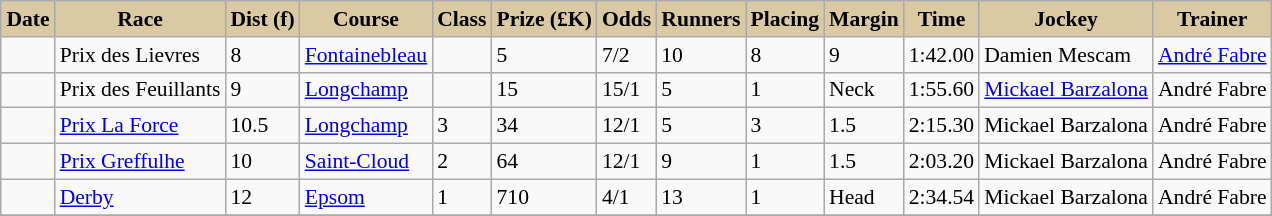<table class = "wikitable sortable" | border="1" cellpadding="1" style=" text-align:centre; margin-left:1em; float:centre ;border-collapse: collapse; font-size:90%">
<tr style="background:#dacaa4; text-align:center;">
<th style="background-color:#dacaa4;">Date</th>
<th style="background-color:#dacaa4;">Race</th>
<th style="background-color:#dacaa4;">Dist (f)</th>
<th style="background-color:#dacaa4;">Course</th>
<th style="background-color:#dacaa4;">Class</th>
<th style="background-color:#dacaa4;">Prize (£K)</th>
<th style="background-color:#dacaa4;">Odds</th>
<th style="background-color:#dacaa4;">Runners</th>
<th style="background-color:#dacaa4;">Placing</th>
<th style="background-color:#dacaa4;">Margin</th>
<th style="background-color:#dacaa4;">Time</th>
<th style="background-color:#dacaa4;">Jockey</th>
<th style="background-color:#dacaa4;">Trainer</th>
</tr>
<tr>
<td></td>
<td>Prix des Lievres</td>
<td>8</td>
<td><a href='#'>Fontainebleau</a></td>
<td></td>
<td>5</td>
<td>7/2</td>
<td>10</td>
<td>8</td>
<td>9</td>
<td>1:42.00</td>
<td>Damien Mescam</td>
<td><a href='#'>André Fabre</a></td>
</tr>
<tr>
<td></td>
<td>Prix des Feuillants</td>
<td>9</td>
<td><a href='#'>Longchamp</a></td>
<td></td>
<td>15</td>
<td>15/1</td>
<td>5</td>
<td>1</td>
<td>Neck</td>
<td>1:55.60</td>
<td><a href='#'>Mickael Barzalona</a></td>
<td>André Fabre</td>
</tr>
<tr>
<td></td>
<td><a href='#'>Prix La Force</a></td>
<td>10.5</td>
<td><a href='#'>Longchamp</a></td>
<td>3</td>
<td>34</td>
<td>12/1</td>
<td>5</td>
<td>3</td>
<td>1.5</td>
<td>2:15.30</td>
<td>Mickael Barzalona</td>
<td>André Fabre</td>
</tr>
<tr>
<td></td>
<td><a href='#'>Prix Greffulhe</a></td>
<td>10</td>
<td><a href='#'>Saint-Cloud</a></td>
<td>2</td>
<td>64</td>
<td>12/1</td>
<td>9</td>
<td>1</td>
<td>1.5</td>
<td>2:03.20</td>
<td>Mickael Barzalona</td>
<td>André Fabre</td>
</tr>
<tr>
<td></td>
<td><a href='#'>Derby</a></td>
<td>12</td>
<td><a href='#'>Epsom</a></td>
<td>1</td>
<td>710</td>
<td>4/1</td>
<td>13</td>
<td>1</td>
<td>Head</td>
<td>2:34.54</td>
<td>Mickael Barzalona</td>
<td>André Fabre</td>
</tr>
<tr>
</tr>
</table>
